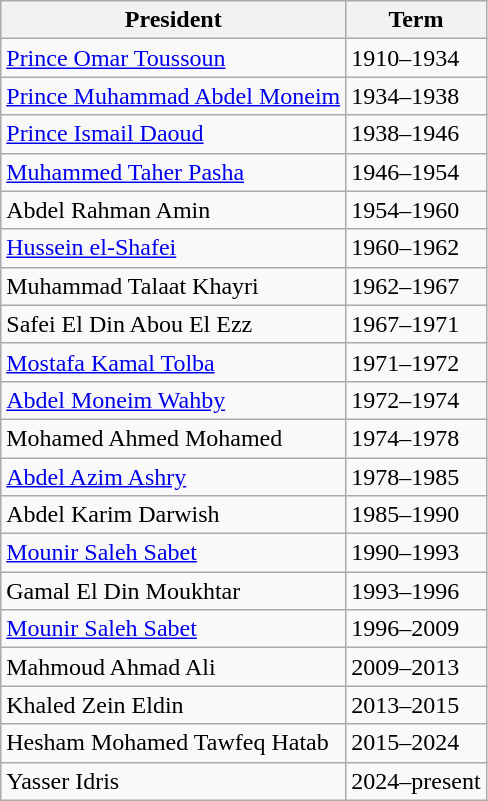<table class="wikitable">
<tr>
<th>President</th>
<th>Term</th>
</tr>
<tr>
<td><a href='#'>Prince Omar Toussoun</a></td>
<td>1910–1934</td>
</tr>
<tr>
<td><a href='#'>Prince Muhammad Abdel Moneim</a></td>
<td>1934–1938</td>
</tr>
<tr>
<td><a href='#'>Prince Ismail Daoud</a></td>
<td>1938–1946</td>
</tr>
<tr>
<td><a href='#'>Muhammed Taher Pasha</a></td>
<td>1946–1954</td>
</tr>
<tr>
<td>Abdel Rahman Amin</td>
<td>1954–1960</td>
</tr>
<tr>
<td><a href='#'>Hussein el-Shafei</a></td>
<td>1960–1962</td>
</tr>
<tr>
<td>Muhammad Talaat Khayri</td>
<td>1962–1967</td>
</tr>
<tr>
<td>Safei El Din Abou El Ezz</td>
<td>1967–1971</td>
</tr>
<tr>
<td><a href='#'>Mostafa Kamal Tolba</a></td>
<td>1971–1972</td>
</tr>
<tr>
<td><a href='#'>Abdel Moneim Wahby</a></td>
<td>1972–1974</td>
</tr>
<tr>
<td>Mohamed Ahmed Mohamed</td>
<td>1974–1978</td>
</tr>
<tr>
<td><a href='#'>Abdel Azim Ashry</a></td>
<td>1978–1985</td>
</tr>
<tr>
<td>Abdel Karim Darwish</td>
<td>1985–1990</td>
</tr>
<tr>
<td><a href='#'>Mounir Saleh Sabet</a></td>
<td>1990–1993</td>
</tr>
<tr>
<td>Gamal El Din Moukhtar</td>
<td>1993–1996</td>
</tr>
<tr>
<td><a href='#'>Mounir Saleh Sabet</a></td>
<td>1996–2009</td>
</tr>
<tr>
<td>Mahmoud Ahmad Ali</td>
<td>2009–2013</td>
</tr>
<tr>
<td>Khaled Zein Eldin</td>
<td>2013–2015</td>
</tr>
<tr>
<td>Hesham Mohamed Tawfeq Hatab</td>
<td>2015–2024</td>
</tr>
<tr>
<td>Yasser Idris</td>
<td>2024–present</td>
</tr>
</table>
